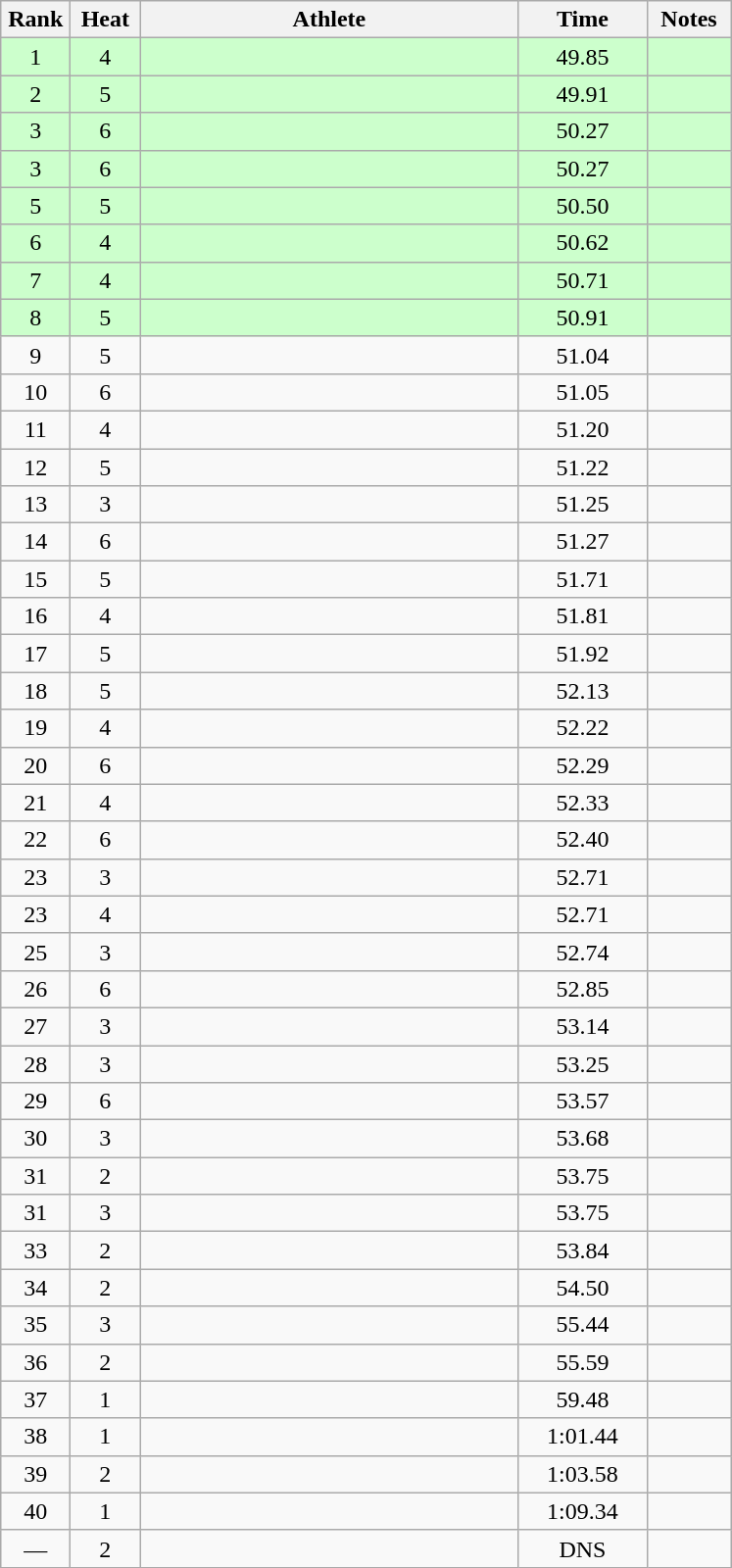<table class="wikitable" style="text-align:center">
<tr>
<th width=40>Rank</th>
<th width=40>Heat</th>
<th width=250>Athlete</th>
<th width=80>Time</th>
<th width=50>Notes</th>
</tr>
<tr bgcolor=ccffcc>
<td>1</td>
<td>4</td>
<td align=left></td>
<td>49.85</td>
<td></td>
</tr>
<tr bgcolor=ccffcc>
<td>2</td>
<td>5</td>
<td align=left></td>
<td>49.91</td>
<td></td>
</tr>
<tr bgcolor=ccffcc>
<td>3</td>
<td>6</td>
<td align=left></td>
<td>50.27</td>
<td></td>
</tr>
<tr bgcolor=ccffcc>
<td>3</td>
<td>6</td>
<td align=left></td>
<td>50.27</td>
<td></td>
</tr>
<tr bgcolor=ccffcc>
<td>5</td>
<td>5</td>
<td align=left></td>
<td>50.50</td>
<td></td>
</tr>
<tr bgcolor=ccffcc>
<td>6</td>
<td>4</td>
<td align=left></td>
<td>50.62</td>
<td></td>
</tr>
<tr bgcolor=ccffcc>
<td>7</td>
<td>4</td>
<td align=left></td>
<td>50.71</td>
<td></td>
</tr>
<tr bgcolor=ccffcc>
<td>8</td>
<td>5</td>
<td align=left></td>
<td>50.91</td>
<td></td>
</tr>
<tr>
<td>9</td>
<td>5</td>
<td align=left></td>
<td>51.04</td>
<td></td>
</tr>
<tr>
<td>10</td>
<td>6</td>
<td align=left></td>
<td>51.05</td>
<td></td>
</tr>
<tr>
<td>11</td>
<td>4</td>
<td align=left></td>
<td>51.20</td>
<td></td>
</tr>
<tr>
<td>12</td>
<td>5</td>
<td align=left></td>
<td>51.22</td>
<td></td>
</tr>
<tr>
<td>13</td>
<td>3</td>
<td align=left></td>
<td>51.25</td>
<td></td>
</tr>
<tr>
<td>14</td>
<td>6</td>
<td align=left></td>
<td>51.27</td>
<td></td>
</tr>
<tr>
<td>15</td>
<td>5</td>
<td align=left></td>
<td>51.71</td>
<td></td>
</tr>
<tr>
<td>16</td>
<td>4</td>
<td align=left></td>
<td>51.81</td>
<td></td>
</tr>
<tr>
<td>17</td>
<td>5</td>
<td align=left></td>
<td>51.92</td>
<td></td>
</tr>
<tr>
<td>18</td>
<td>5</td>
<td align=left></td>
<td>52.13</td>
<td></td>
</tr>
<tr>
<td>19</td>
<td>4</td>
<td align=left></td>
<td>52.22</td>
<td></td>
</tr>
<tr>
<td>20</td>
<td>6</td>
<td align=left></td>
<td>52.29</td>
<td></td>
</tr>
<tr>
<td>21</td>
<td>4</td>
<td align=left></td>
<td>52.33</td>
<td></td>
</tr>
<tr>
<td>22</td>
<td>6</td>
<td align=left></td>
<td>52.40</td>
<td></td>
</tr>
<tr>
<td>23</td>
<td>3</td>
<td align=left></td>
<td>52.71</td>
<td></td>
</tr>
<tr>
<td>23</td>
<td>4</td>
<td align=left></td>
<td>52.71</td>
<td></td>
</tr>
<tr>
<td>25</td>
<td>3</td>
<td align=left></td>
<td>52.74</td>
<td></td>
</tr>
<tr>
<td>26</td>
<td>6</td>
<td align=left></td>
<td>52.85</td>
<td></td>
</tr>
<tr>
<td>27</td>
<td>3</td>
<td align=left></td>
<td>53.14</td>
<td></td>
</tr>
<tr>
<td>28</td>
<td>3</td>
<td align=left></td>
<td>53.25</td>
<td></td>
</tr>
<tr>
<td>29</td>
<td>6</td>
<td align=left></td>
<td>53.57</td>
<td></td>
</tr>
<tr>
<td>30</td>
<td>3</td>
<td align=left></td>
<td>53.68</td>
<td></td>
</tr>
<tr>
<td>31</td>
<td>2</td>
<td align=left></td>
<td>53.75</td>
<td></td>
</tr>
<tr>
<td>31</td>
<td>3</td>
<td align=left></td>
<td>53.75</td>
<td></td>
</tr>
<tr>
<td>33</td>
<td>2</td>
<td align=left></td>
<td>53.84</td>
<td></td>
</tr>
<tr>
<td>34</td>
<td>2</td>
<td align=left></td>
<td>54.50</td>
<td></td>
</tr>
<tr>
<td>35</td>
<td>3</td>
<td align=left></td>
<td>55.44</td>
<td></td>
</tr>
<tr>
<td>36</td>
<td>2</td>
<td align=left></td>
<td>55.59</td>
<td></td>
</tr>
<tr>
<td>37</td>
<td>1</td>
<td align=left></td>
<td>59.48</td>
<td></td>
</tr>
<tr>
<td>38</td>
<td>1</td>
<td align=left></td>
<td>1:01.44</td>
<td></td>
</tr>
<tr>
<td>39</td>
<td>2</td>
<td align=left></td>
<td>1:03.58</td>
<td></td>
</tr>
<tr>
<td>40</td>
<td>1</td>
<td align=left></td>
<td>1:09.34</td>
<td></td>
</tr>
<tr>
<td>—</td>
<td>2</td>
<td align=left></td>
<td>DNS</td>
<td></td>
</tr>
</table>
